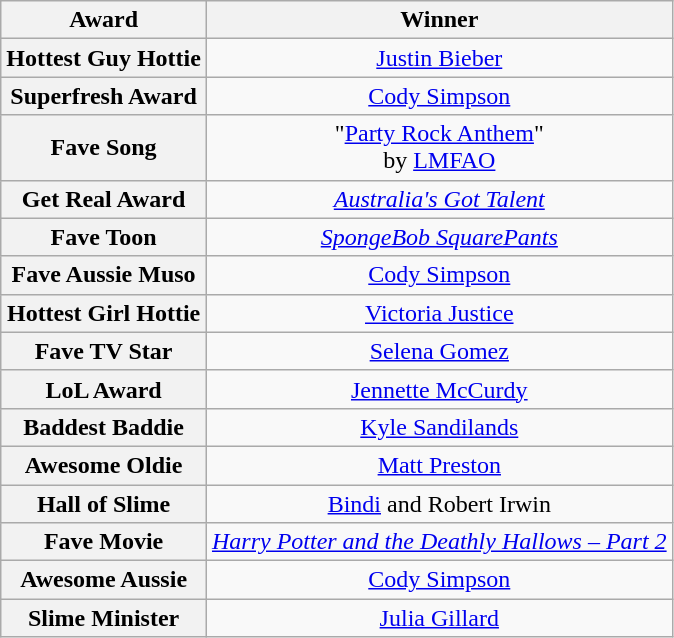<table class="wikitable plainrowheaders" style="text-align: center;">
<tr>
<th scope="col">Award</th>
<th scope="col">Winner</th>
</tr>
<tr>
<th>Hottest Guy Hottie</th>
<td><a href='#'>Justin Bieber</a></td>
</tr>
<tr>
<th>Superfresh Award</th>
<td><a href='#'>Cody Simpson</a></td>
</tr>
<tr>
<th>Fave Song</th>
<td>"<a href='#'>Party Rock Anthem</a>"<br>by <a href='#'>LMFAO</a></td>
</tr>
<tr>
<th>Get Real Award</th>
<td><em><a href='#'>Australia's Got Talent</a></em></td>
</tr>
<tr>
<th>Fave Toon</th>
<td><em><a href='#'>SpongeBob SquarePants</a></em></td>
</tr>
<tr>
<th>Fave Aussie Muso</th>
<td><a href='#'>Cody Simpson</a></td>
</tr>
<tr>
<th>Hottest Girl Hottie</th>
<td><a href='#'>Victoria Justice</a></td>
</tr>
<tr>
<th>Fave TV Star</th>
<td><a href='#'>Selena Gomez</a></td>
</tr>
<tr>
<th>LoL Award</th>
<td><a href='#'>Jennette McCurdy</a></td>
</tr>
<tr>
<th>Baddest Baddie</th>
<td><a href='#'>Kyle Sandilands</a></td>
</tr>
<tr>
<th>Awesome Oldie</th>
<td><a href='#'>Matt Preston</a></td>
</tr>
<tr>
<th>Hall of Slime</th>
<td><a href='#'>Bindi</a> and Robert Irwin</td>
</tr>
<tr>
<th>Fave Movie</th>
<td><em><a href='#'>Harry Potter and the Deathly Hallows – Part 2</a></em></td>
</tr>
<tr>
<th>Awesome Aussie</th>
<td><a href='#'>Cody Simpson</a></td>
</tr>
<tr>
<th>Slime Minister</th>
<td><a href='#'>Julia Gillard</a></td>
</tr>
</table>
